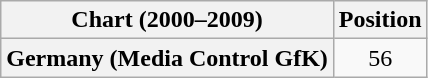<table class="wikitable plainrowheaders" style="text-align:center">
<tr>
<th scope="col">Chart (2000–2009)</th>
<th scope="col">Position</th>
</tr>
<tr>
<th scope="row">Germany (Media Control GfK)</th>
<td>56</td>
</tr>
</table>
